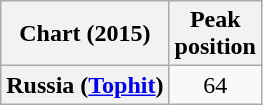<table class="wikitable plainrowheaders" style="text-align:center">
<tr>
<th scope="col">Chart (2015)</th>
<th scope="col">Peak<br>position</th>
</tr>
<tr>
<th scope="row">Russia (<a href='#'>Tophit</a>)<br></th>
<td>64</td>
</tr>
</table>
